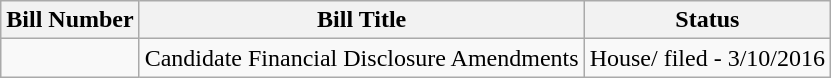<table class="wikitable">
<tr>
<th>Bill Number</th>
<th>Bill Title</th>
<th>Status</th>
</tr>
<tr>
<td></td>
<td>Candidate Financial Disclosure Amendments</td>
<td>House/ filed - 3/10/2016</td>
</tr>
</table>
